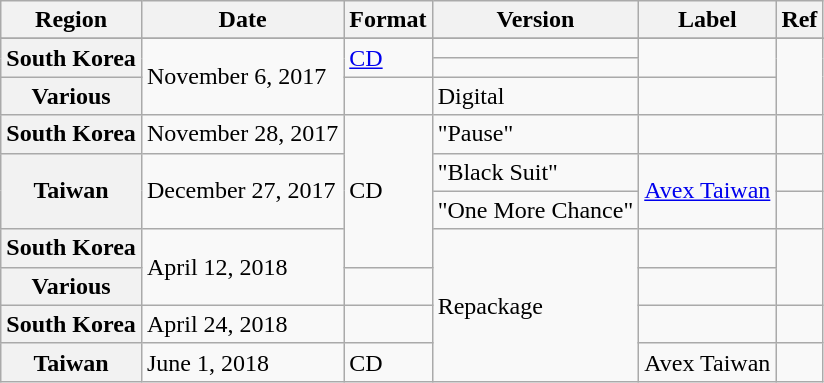<table class="wikitable plainrowheaders">
<tr>
<th scope="col">Region</th>
<th scope="col">Date</th>
<th scope="col">Format</th>
<th scope="col">Version</th>
<th scope="col">Label</th>
<th scope="col">Ref</th>
</tr>
<tr>
</tr>
<tr>
<th scope="row" rowspan="2">South Korea</th>
<td rowspan="3">November 6, 2017</td>
<td rowspan="2"><a href='#'>CD</a></td>
<td></td>
<td rowspan="2"></td>
<td rowspan="3"></td>
</tr>
<tr>
<td></td>
</tr>
<tr>
<th scope="row">Various </th>
<td></td>
<td>Digital</td>
<td></td>
</tr>
<tr>
<th scope="row">South Korea</th>
<td>November 28, 2017</td>
<td rowspan="4">CD</td>
<td>"Pause"</td>
<td></td>
<td></td>
</tr>
<tr>
<th scope="row" rowspan="2">Taiwan</th>
<td rowspan="2">December 27, 2017</td>
<td>"Black Suit"</td>
<td rowspan="2"><a href='#'>Avex Taiwan</a></td>
<td></td>
</tr>
<tr>
<td>"One More Chance"</td>
<td></td>
</tr>
<tr>
<th scope="row">South Korea</th>
<td rowspan="2">April 12, 2018</td>
<td rowspan="4">Repackage</td>
<td></td>
<td rowspan="2"></td>
</tr>
<tr>
<th scope="row">Various </th>
<td></td>
<td></td>
</tr>
<tr>
<th scope="row">South Korea</th>
<td>April 24, 2018</td>
<td></td>
<td></td>
<td></td>
</tr>
<tr>
<th scope="row">Taiwan</th>
<td>June 1, 2018</td>
<td>CD</td>
<td>Avex Taiwan</td>
<td></td>
</tr>
</table>
